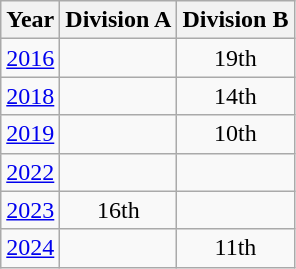<table class="wikitable" style="text-align:center">
<tr>
<th>Year</th>
<th>Division A</th>
<th>Division B</th>
</tr>
<tr>
<td><a href='#'>2016</a></td>
<td></td>
<td>19th</td>
</tr>
<tr>
<td><a href='#'>2018</a></td>
<td></td>
<td>14th</td>
</tr>
<tr>
<td><a href='#'>2019</a></td>
<td></td>
<td>10th</td>
</tr>
<tr>
<td><a href='#'>2022</a></td>
<td></td>
<td></td>
</tr>
<tr>
<td><a href='#'>2023</a></td>
<td>16th</td>
<td></td>
</tr>
<tr>
<td><a href='#'>2024</a></td>
<td></td>
<td>11th</td>
</tr>
</table>
